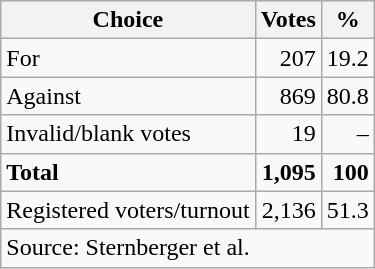<table class=wikitable style=text-align:right>
<tr>
<th>Choice</th>
<th>Votes</th>
<th>%</th>
</tr>
<tr>
<td align=left>For</td>
<td>207</td>
<td>19.2</td>
</tr>
<tr>
<td align=left>Against</td>
<td>869</td>
<td>80.8</td>
</tr>
<tr>
<td align=left>Invalid/blank votes</td>
<td>19</td>
<td>–</td>
</tr>
<tr>
<td align=left><strong>Total</strong></td>
<td><strong>1,095</strong></td>
<td><strong>100</strong></td>
</tr>
<tr>
<td align=left>Registered voters/turnout</td>
<td>2,136</td>
<td>51.3</td>
</tr>
<tr>
<td align=left colspan=3>Source: Sternberger et al.</td>
</tr>
</table>
